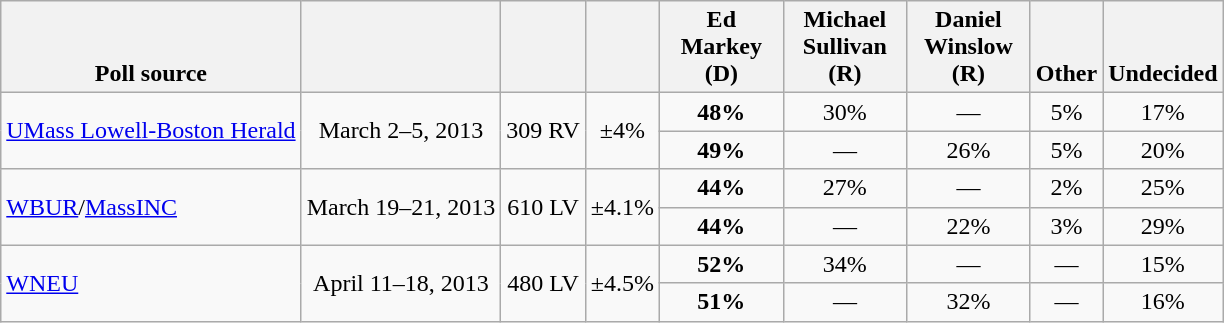<table class="wikitable" style="text-align:center">
<tr valign= bottom>
<th>Poll source</th>
<th></th>
<th></th>
<th></th>
<th style="width:75px;">Ed<br>Markey (D)</th>
<th style="width:75px;">Michael<br>Sullivan (R)</th>
<th style="width:75px;">Daniel<br>Winslow (R)</th>
<th>Other</th>
<th>Undecided</th>
</tr>
<tr>
<td align=left rowspan=2><a href='#'>UMass Lowell-Boston Herald</a></td>
<td rowspan=2>March 2–5, 2013</td>
<td rowspan=2>309 RV</td>
<td rowspan=2>±4%</td>
<td><strong>48%</strong></td>
<td>30%</td>
<td>—</td>
<td>5%</td>
<td>17%</td>
</tr>
<tr>
<td><strong>49%</strong></td>
<td>—</td>
<td>26%</td>
<td>5%</td>
<td>20%</td>
</tr>
<tr>
<td align=left rowspan=2><a href='#'>WBUR</a>/<a href='#'>MassINC</a></td>
<td rowspan=2>March 19–21, 2013</td>
<td rowspan=2>610 LV</td>
<td rowspan=2>±4.1%</td>
<td><strong>44%</strong></td>
<td>27%</td>
<td>—</td>
<td>2%</td>
<td>25%</td>
</tr>
<tr>
<td><strong>44%</strong></td>
<td>—</td>
<td>22%</td>
<td>3%</td>
<td>29%</td>
</tr>
<tr>
<td align=left rowspan=2><a href='#'>WNEU</a></td>
<td rowspan=2>April 11–18, 2013</td>
<td rowspan=2>480 LV</td>
<td rowspan=2>±4.5%</td>
<td><strong>52%</strong></td>
<td>34%</td>
<td>—</td>
<td>—</td>
<td>15%</td>
</tr>
<tr>
<td><strong>51%</strong></td>
<td>—</td>
<td>32%</td>
<td>—</td>
<td>16%</td>
</tr>
</table>
